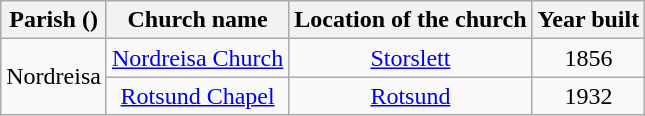<table class="wikitable" style="text-align:center">
<tr>
<th>Parish ()</th>
<th>Church name</th>
<th>Location of the church</th>
<th>Year built</th>
</tr>
<tr>
<td rowspan="2">Nordreisa</td>
<td><a href='#'>Nordreisa Church</a></td>
<td><a href='#'>Storslett</a></td>
<td>1856</td>
</tr>
<tr>
<td><a href='#'>Rotsund Chapel</a></td>
<td><a href='#'>Rotsund</a></td>
<td>1932</td>
</tr>
</table>
